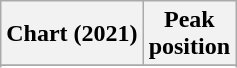<table class="wikitable sortable plainrowheaders" style="text-align:center">
<tr>
<th scope="col">Chart (2021)</th>
<th scope="col">Peak<br>position</th>
</tr>
<tr>
</tr>
<tr>
</tr>
</table>
